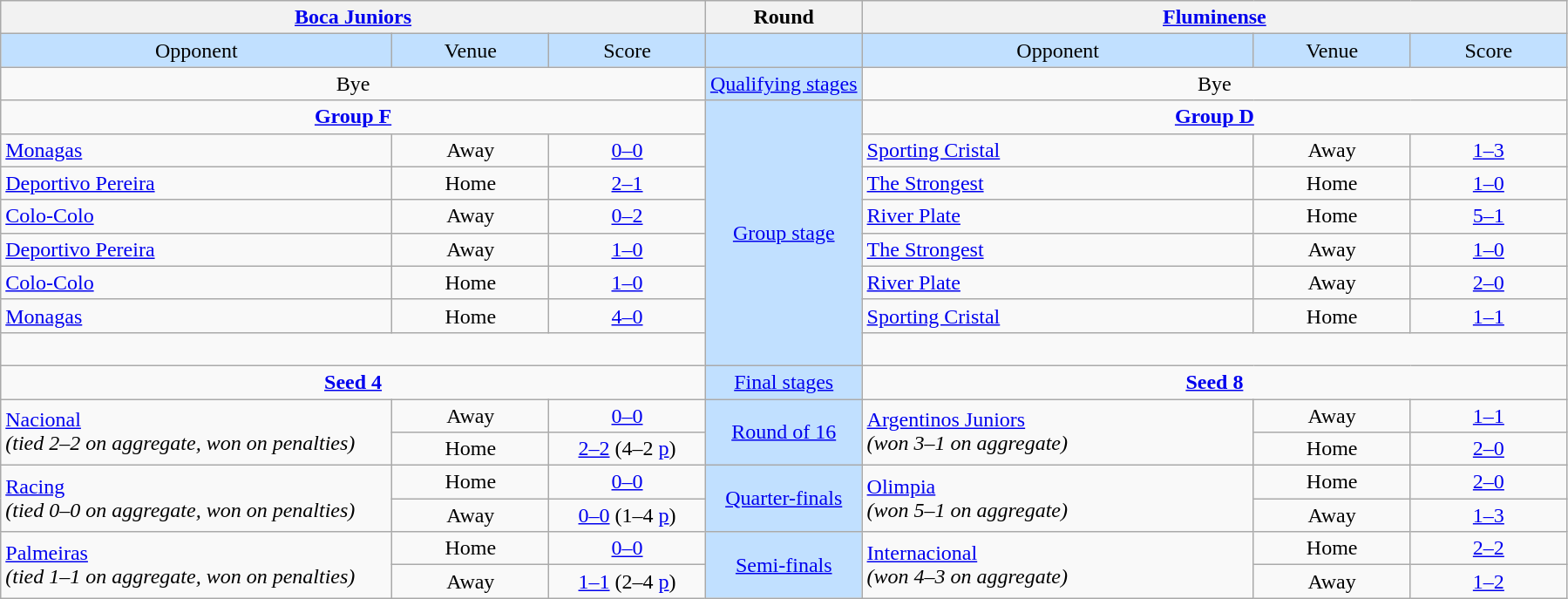<table class="wikitable" style="text-align: center;">
<tr>
<th colspan=3> <a href='#'>Boca Juniors</a></th>
<th>Round</th>
<th colspan=3> <a href='#'>Fluminense</a></th>
</tr>
<tr bgcolor=#c1e0ff>
<td width=25%>Opponent</td>
<td width=10%>Venue</td>
<td width=10%>Score</td>
<td width=10%></td>
<td width=25%>Opponent</td>
<td width=10%>Venue</td>
<td width=10%>Score</td>
</tr>
<tr>
<td colspan=3>Bye</td>
<td bgcolor=#c1e0ff><a href='#'>Qualifying stages</a></td>
<td colspan=3>Bye</td>
</tr>
<tr>
<td colspan=3><strong><a href='#'>Group F</a></strong></td>
<td rowspan=8 bgcolor=#c1e0ff><a href='#'>Group stage</a></td>
<td colspan=3><strong><a href='#'>Group D</a></strong></td>
</tr>
<tr>
<td align=left> <a href='#'>Monagas</a></td>
<td>Away</td>
<td><a href='#'>0–0</a></td>
<td align=left> <a href='#'>Sporting Cristal</a></td>
<td>Away</td>
<td><a href='#'>1–3</a></td>
</tr>
<tr>
<td align=left> <a href='#'>Deportivo Pereira</a></td>
<td>Home</td>
<td><a href='#'>2–1</a></td>
<td align=left> <a href='#'>The Strongest</a></td>
<td>Home</td>
<td><a href='#'>1–0</a></td>
</tr>
<tr>
<td align=left> <a href='#'>Colo-Colo</a></td>
<td>Away</td>
<td><a href='#'>0–2</a></td>
<td align=left> <a href='#'>River Plate</a></td>
<td>Home</td>
<td><a href='#'>5–1</a></td>
</tr>
<tr>
<td align=left> <a href='#'>Deportivo Pereira</a></td>
<td>Away</td>
<td><a href='#'>1–0</a></td>
<td align=left> <a href='#'>The Strongest</a></td>
<td>Away</td>
<td><a href='#'>1–0</a></td>
</tr>
<tr>
<td align=left> <a href='#'>Colo-Colo</a></td>
<td>Home</td>
<td><a href='#'>1–0</a></td>
<td align=left> <a href='#'>River Plate</a></td>
<td>Away</td>
<td><a href='#'>2–0</a></td>
</tr>
<tr>
<td align=left> <a href='#'>Monagas</a></td>
<td>Home</td>
<td><a href='#'>4–0</a></td>
<td align=left> <a href='#'>Sporting Cristal</a></td>
<td>Home</td>
<td><a href='#'>1–1</a></td>
</tr>
<tr>
<td colspan=3 align=center valign=top><br></td>
<td colspan=3 align=center valign=top><br></td>
</tr>
<tr>
<td colspan=3><strong><a href='#'>Seed 4</a></strong></td>
<td bgcolor=#c1e0ff><a href='#'>Final stages</a></td>
<td colspan=3><strong><a href='#'>Seed 8</a></strong></td>
</tr>
<tr>
<td rowspan=2 align=left> <a href='#'>Nacional</a><br><em>(tied 2–2 on aggregate, won on penalties)</em></td>
<td>Away</td>
<td><a href='#'>0–0</a></td>
<td rowspan=2 bgcolor=#c1e0ff><a href='#'>Round of 16</a></td>
<td rowspan=2 align=left> <a href='#'>Argentinos Juniors</a><br><em>(won 3–1 on aggregate)</em></td>
<td>Away</td>
<td><a href='#'>1–1</a></td>
</tr>
<tr>
<td>Home</td>
<td><a href='#'>2–2</a> (4–2 <a href='#'>p</a>)</td>
<td>Home</td>
<td><a href='#'>2–0</a></td>
</tr>
<tr>
<td rowspan=2 align=left> <a href='#'>Racing</a><br><em>(tied 0–0 on aggregate, won on penalties)</em></td>
<td>Home</td>
<td><a href='#'>0–0</a></td>
<td rowspan=2 bgcolor=#c1e0ff><a href='#'>Quarter-finals</a></td>
<td rowspan=2 align=left> <a href='#'>Olimpia</a><br><em>(won 5–1 on aggregate)</em></td>
<td>Home</td>
<td><a href='#'>2–0</a></td>
</tr>
<tr>
<td>Away</td>
<td><a href='#'>0–0</a> (1–4 <a href='#'>p</a>)</td>
<td>Away</td>
<td><a href='#'>1–3</a></td>
</tr>
<tr>
<td rowspan=2 align=left> <a href='#'>Palmeiras</a><br><em>(tied 1–1 on aggregate, won on penalties)</em></td>
<td>Home</td>
<td><a href='#'>0–0</a></td>
<td rowspan=2 bgcolor=#c1e0ff><a href='#'>Semi-finals</a></td>
<td rowspan=2 align=left> <a href='#'>Internacional</a><br><em>(won 4–3 on aggregate)</em></td>
<td>Home</td>
<td><a href='#'>2–2</a></td>
</tr>
<tr>
<td>Away</td>
<td><a href='#'>1–1</a> (2–4 <a href='#'>p</a>)</td>
<td>Away</td>
<td><a href='#'>1–2</a></td>
</tr>
</table>
